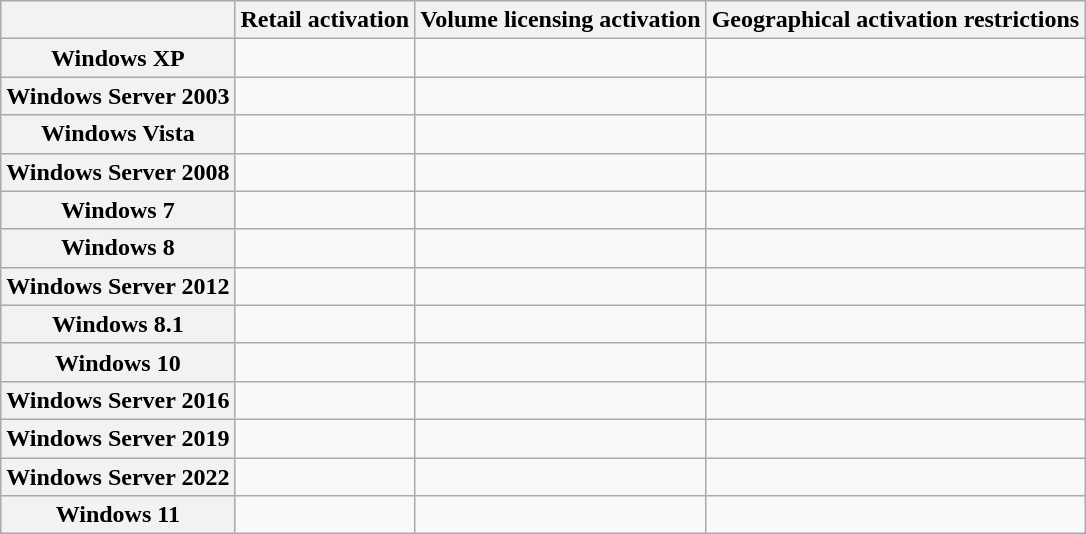<table class="wikitable">
<tr>
<th></th>
<th>Retail activation</th>
<th>Volume licensing activation</th>
<th>Geographical activation restrictions</th>
</tr>
<tr>
<th>Windows XP</th>
<td></td>
<td></td>
<td></td>
</tr>
<tr>
<th>Windows Server 2003</th>
<td></td>
<td></td>
<td></td>
</tr>
<tr>
<th>Windows Vista</th>
<td></td>
<td></td>
<td></td>
</tr>
<tr>
<th>Windows Server 2008</th>
<td></td>
<td></td>
<td></td>
</tr>
<tr>
<th>Windows 7</th>
<td></td>
<td></td>
<td></td>
</tr>
<tr>
<th>Windows 8</th>
<td></td>
<td></td>
<td></td>
</tr>
<tr>
<th>Windows Server 2012</th>
<td></td>
<td></td>
<td></td>
</tr>
<tr>
<th>Windows 8.1</th>
<td></td>
<td></td>
<td></td>
</tr>
<tr>
<th>Windows 10</th>
<td></td>
<td></td>
<td></td>
</tr>
<tr>
<th>Windows Server 2016</th>
<td></td>
<td></td>
<td></td>
</tr>
<tr>
<th>Windows Server 2019</th>
<td></td>
<td></td>
<td></td>
</tr>
<tr>
<th>Windows Server 2022</th>
<td></td>
<td></td>
<td></td>
</tr>
<tr>
<th>Windows 11</th>
<td></td>
<td></td>
<td></td>
</tr>
</table>
